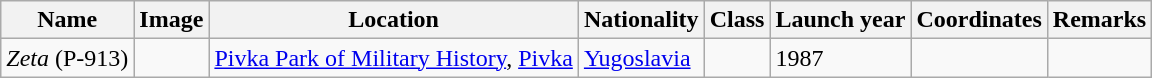<table class="wikitable">
<tr>
<th>Name</th>
<th>Image</th>
<th>Location</th>
<th>Nationality</th>
<th>Class</th>
<th>Launch year</th>
<th>Coordinates</th>
<th>Remarks</th>
</tr>
<tr>
<td><em>Zeta</em> (P-913)</td>
<td></td>
<td><a href='#'>Pivka Park of Military History</a>, <a href='#'>Pivka</a></td>
<td> <a href='#'>Yugoslavia</a></td>
<td></td>
<td>1987</td>
<td></td>
<td></td>
</tr>
</table>
